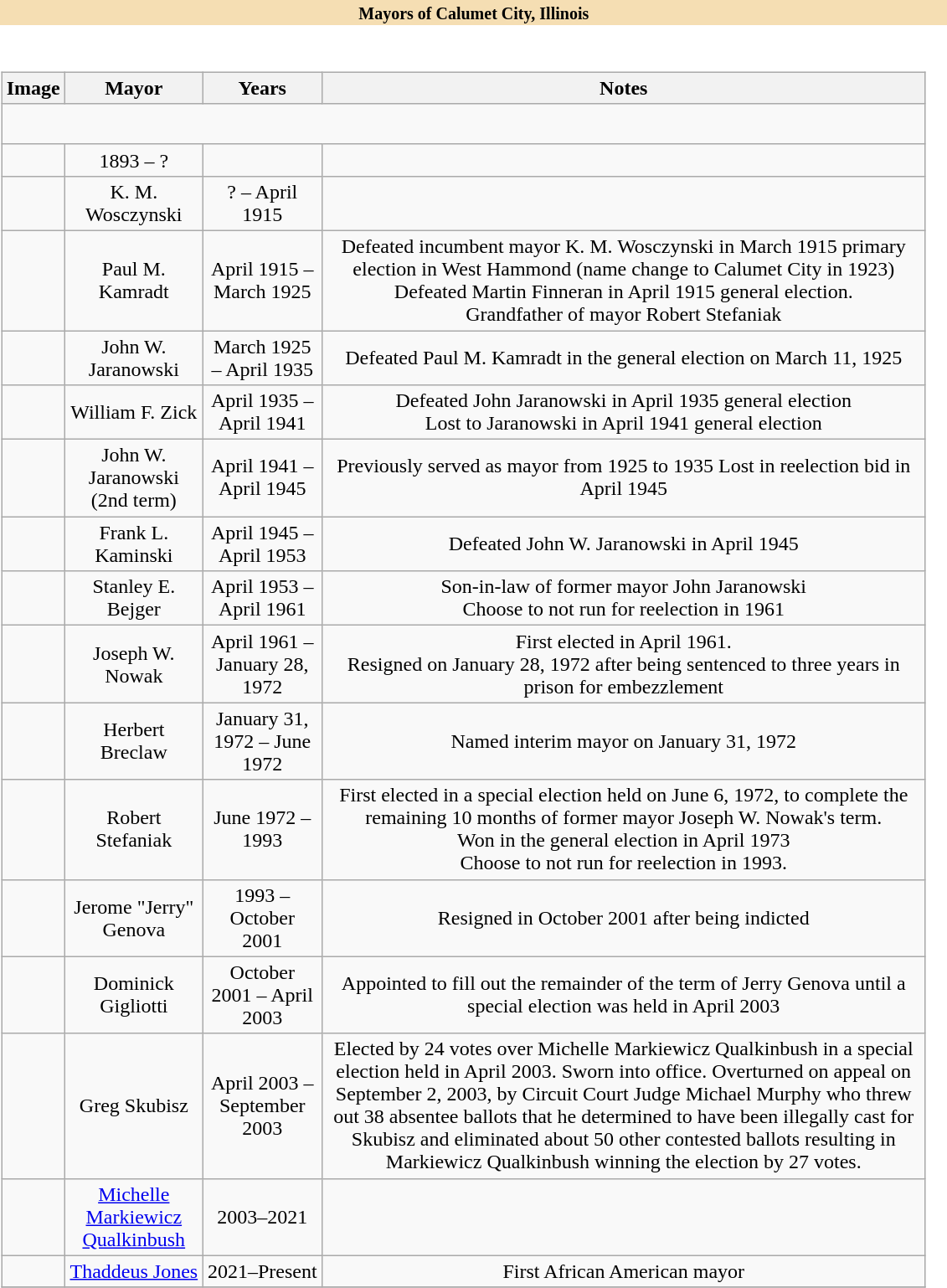<table class="toccolours collapsible collapsed" width=60% align="left">
<tr>
<th style="background:#F5DEB3"><small>Mayors of Calumet City, Illinois</small></th>
</tr>
<tr>
<td><br><table class="wikitable" style="text-align:center">
<tr>
<th>Image</th>
<th>Mayor</th>
<th>Years</th>
<th>Notes</th>
</tr>
<tr style="height:2em">
</tr>
<tr>
<td></td>
<td>1893 – ?</td>
<td></td>
<td></td>
</tr>
<tr>
<td></td>
<td>K. M. Wosczynski</td>
<td>? – April 1915</td>
<td></td>
</tr>
<tr>
<td></td>
<td>Paul M. Kamradt</td>
<td>April 1915 – March 1925</td>
<td>Defeated incumbent mayor K. M. Wosczynski in March 1915 primary election in West Hammond (name change to Calumet City in 1923)<br> Defeated Martin Finneran in April 1915 general election.<br> Grandfather of mayor Robert Stefaniak</td>
</tr>
<tr>
<td></td>
<td>John W. Jaranowski</td>
<td>March 1925 – April 1935</td>
<td>Defeated Paul M. Kamradt in the general election on March 11, 1925</td>
</tr>
<tr>
<td></td>
<td>William F. Zick</td>
<td>April 1935 – April 1941</td>
<td>Defeated John Jaranowski in April 1935 general election<br> Lost to Jaranowski in April 1941 general election</td>
</tr>
<tr>
<td></td>
<td>John W. Jaranowski<br> (2nd term)</td>
<td>April 1941 – April 1945</td>
<td>Previously served as mayor from 1925 to 1935 Lost in reelection bid in April 1945</td>
</tr>
<tr>
<td></td>
<td>Frank L. Kaminski</td>
<td>April 1945 – April 1953</td>
<td>Defeated John W. Jaranowski in April 1945</td>
</tr>
<tr>
<td></td>
<td>Stanley E. Bejger</td>
<td>April 1953 – April 1961</td>
<td>Son-in-law of former mayor John Jaranowski<br> Choose to not run for reelection in 1961</td>
</tr>
<tr>
<td></td>
<td>Joseph W. Nowak</td>
<td>April 1961 – January 28, 1972</td>
<td>First elected in April 1961.<br> Resigned on January 28, 1972  after being sentenced to three years in prison for embezzlement</td>
</tr>
<tr>
<td></td>
<td>Herbert Breclaw</td>
<td>January 31, 1972 – June 1972</td>
<td>Named interim mayor on January 31, 1972</td>
</tr>
<tr>
<td></td>
<td>Robert Stefaniak</td>
<td>June 1972 – 1993</td>
<td>First elected in a special election held on June 6, 1972, to complete the remaining 10 months of former mayor Joseph W. Nowak's term.<br>Won in the general election in April 1973<br> Choose to not run for reelection in 1993.</td>
</tr>
<tr>
<td></td>
<td>Jerome "Jerry" Genova</td>
<td>1993 – October 2001</td>
<td>Resigned in October 2001 after being indicted</td>
</tr>
<tr>
<td></td>
<td>Dominick Gigliotti</td>
<td>October 2001 – April 2003</td>
<td>Appointed to fill out the remainder of the term of Jerry Genova until a special election was held in April 2003</td>
</tr>
<tr>
<td></td>
<td>Greg Skubisz</td>
<td>April 2003 – September 2003</td>
<td>Elected by 24 votes over Michelle Markiewicz Qualkinbush in a special election held in April 2003. Sworn into office. Overturned on appeal on September 2, 2003, by Circuit Court Judge Michael Murphy who threw out 38 absentee ballots that he determined to have been illegally cast for Skubisz and eliminated about 50 other contested ballots resulting in Markiewicz Qualkinbush winning the election by 27 votes.</td>
</tr>
<tr>
<td></td>
<td><a href='#'>Michelle Markiewicz Qualkinbush</a></td>
<td>2003–2021</td>
<td></td>
</tr>
<tr>
<td></td>
<td><a href='#'>Thaddeus Jones</a></td>
<td>2021–Present</td>
<td>First African American mayor</td>
</tr>
<tr>
</tr>
</table>
</td>
</tr>
</table>
